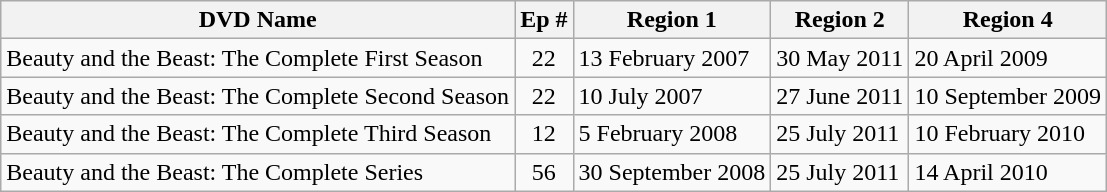<table class="wikitable">
<tr>
<th>DVD Name</th>
<th>Ep #</th>
<th>Region 1</th>
<th>Region 2</th>
<th>Region 4</th>
</tr>
<tr>
<td>Beauty and the Beast: The Complete First Season</td>
<td style="text-align:center;">22</td>
<td>13 February 2007</td>
<td>30 May 2011</td>
<td>20 April 2009</td>
</tr>
<tr>
<td>Beauty and the Beast: The Complete Second Season</td>
<td style="text-align:center;">22</td>
<td>10 July 2007</td>
<td>27 June 2011</td>
<td>10 September 2009</td>
</tr>
<tr>
<td>Beauty and the Beast: The Complete Third Season</td>
<td style="text-align:center;">12</td>
<td>5 February 2008</td>
<td>25 July 2011</td>
<td>10 February 2010</td>
</tr>
<tr>
<td>Beauty and the Beast: The Complete Series</td>
<td style="text-align:center;">56</td>
<td>30 September 2008</td>
<td>25 July 2011</td>
<td>14 April 2010</td>
</tr>
</table>
